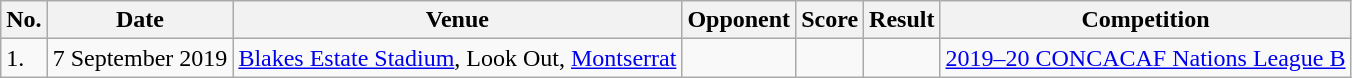<table class="wikitable" style="font-size:100%;">
<tr>
<th>No.</th>
<th>Date</th>
<th>Venue</th>
<th>Opponent</th>
<th>Score</th>
<th>Result</th>
<th>Competition</th>
</tr>
<tr>
<td>1.</td>
<td>7 September 2019</td>
<td><a href='#'>Blakes Estate Stadium</a>, Look Out, <a href='#'>Montserrat</a></td>
<td></td>
<td></td>
<td></td>
<td><a href='#'>2019–20 CONCACAF Nations League B</a></td>
</tr>
</table>
